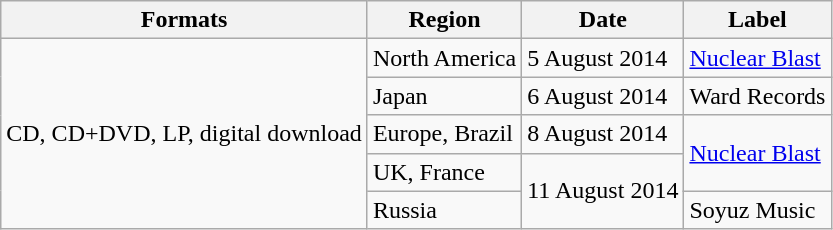<table class="wikitable plainrowheaders">
<tr>
<th scope="col">Formats</th>
<th scope="col">Region</th>
<th scope="col">Date</th>
<th scope="col">Label</th>
</tr>
<tr>
<td rowspan=5>CD, CD+DVD, LP, digital download</td>
<td>North America</td>
<td>5 August 2014</td>
<td><a href='#'>Nuclear Blast</a></td>
</tr>
<tr>
<td>Japan</td>
<td>6 August 2014</td>
<td>Ward Records</td>
</tr>
<tr>
<td>Europe, Brazil</td>
<td>8 August 2014</td>
<td rowspan=2><a href='#'>Nuclear Blast</a></td>
</tr>
<tr>
<td>UK, France</td>
<td rowspan=2>11 August 2014</td>
</tr>
<tr>
<td>Russia</td>
<td>Soyuz Music</td>
</tr>
</table>
